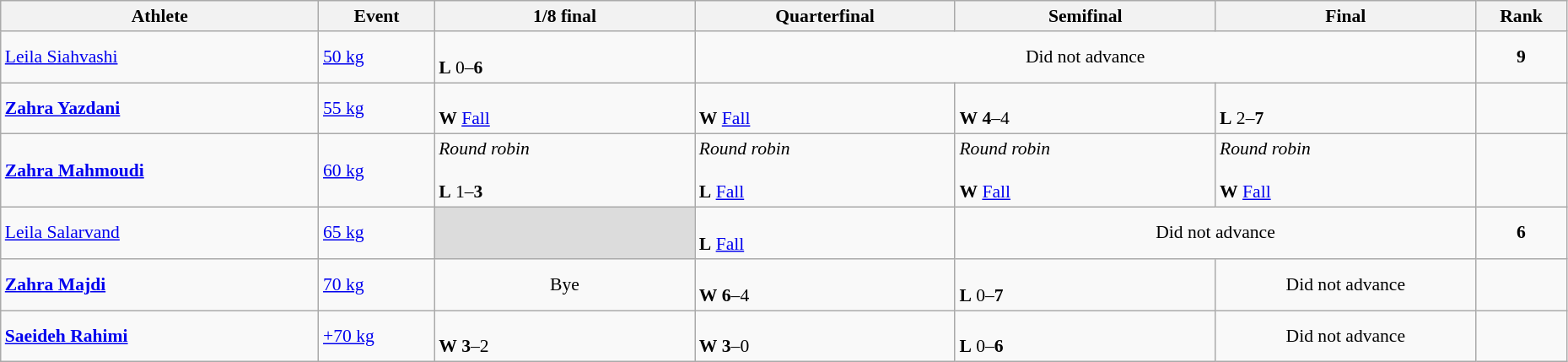<table class="wikitable" width="98%" style="text-align:left; font-size:90%">
<tr>
<th width="11%">Athlete</th>
<th width="4%">Event</th>
<th width="9%">1/8 final</th>
<th width="9%">Quarterfinal</th>
<th width="9%">Semifinal</th>
<th width="9%">Final</th>
<th width="3%">Rank</th>
</tr>
<tr>
<td><a href='#'>Leila Siahvashi</a></td>
<td><a href='#'>50 kg</a></td>
<td><br><strong>L</strong> 0–<strong>6</strong></td>
<td colspan=3 align=center>Did not advance</td>
<td align=center><strong>9</strong></td>
</tr>
<tr>
<td><strong><a href='#'>Zahra Yazdani</a></strong></td>
<td><a href='#'>55 kg</a></td>
<td><br><strong>W</strong> <a href='#'>Fall</a></td>
<td><br><strong>W</strong> <a href='#'>Fall</a></td>
<td><br><strong>W</strong> <strong>4</strong>–4</td>
<td><br><strong>L</strong> 2–<strong>7</strong></td>
<td align=center></td>
</tr>
<tr>
<td><strong><a href='#'>Zahra Mahmoudi</a></strong></td>
<td><a href='#'>60 kg</a></td>
<td><em>Round robin</em><br><br><strong>L</strong> 1–<strong>3</strong></td>
<td><em>Round robin</em><br><br><strong>L</strong> <a href='#'>Fall</a></td>
<td><em>Round robin</em><br><br><strong>W</strong> <a href='#'>Fall</a></td>
<td><em>Round robin</em><br><br><strong>W</strong> <a href='#'>Fall</a></td>
<td align=center></td>
</tr>
<tr>
<td><a href='#'>Leila Salarvand</a></td>
<td><a href='#'>65 kg</a></td>
<td bgcolor=#DCDCDC></td>
<td><br><strong>L</strong> <a href='#'>Fall</a></td>
<td colspan=2 align=center>Did not advance</td>
<td align=center><strong>6</strong></td>
</tr>
<tr>
<td><strong><a href='#'>Zahra Majdi</a></strong></td>
<td><a href='#'>70 kg</a></td>
<td align=center>Bye</td>
<td><br><strong>W</strong> <strong>6</strong>–4</td>
<td><br><strong>L</strong> 0–<strong>7</strong></td>
<td align=center>Did not advance</td>
<td align=center></td>
</tr>
<tr>
<td><strong><a href='#'>Saeideh Rahimi</a></strong></td>
<td><a href='#'>+70 kg</a></td>
<td><br><strong>W</strong> <strong>3</strong>–2</td>
<td><br><strong>W</strong> <strong>3</strong>–0</td>
<td><br><strong>L</strong> 0–<strong>6</strong></td>
<td align=center>Did not advance</td>
<td align=center></td>
</tr>
</table>
